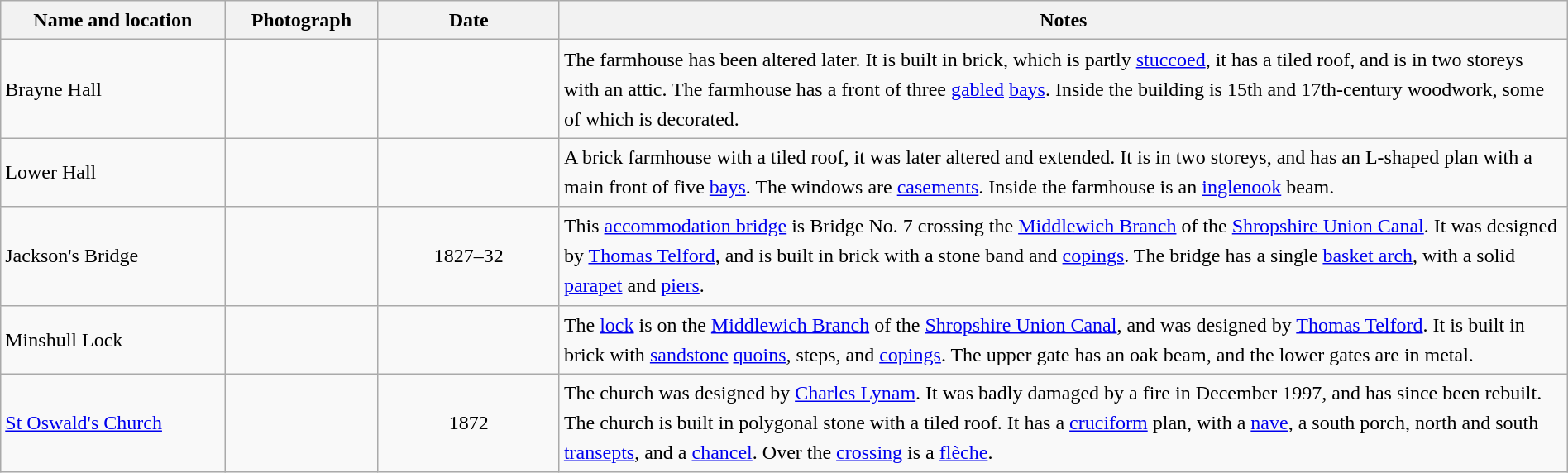<table class="wikitable sortable plainrowheaders" style="width:100%;border:0px;text-align:left;line-height:150%;">
<tr>
<th scope="col" style="width:150px">Name and location</th>
<th scope="col" style="width:100px" class="unsortable">Photograph</th>
<th scope="col" style="width:120px">Date</th>
<th scope="col" style="width:700px" class="unsortable">Notes</th>
</tr>
<tr>
<td>Brayne Hall<br><small></small></td>
<td></td>
<td align="center"></td>
<td>The farmhouse has been altered later. It is built in brick, which is partly <a href='#'>stuccoed</a>, it has a tiled roof, and is in two storeys with an attic. The farmhouse has a front of three <a href='#'>gabled</a> <a href='#'>bays</a>. Inside the building is 15th and 17th-century woodwork, some of which is decorated.</td>
</tr>
<tr>
<td>Lower Hall<br><small></small></td>
<td></td>
<td align="center"></td>
<td>A brick farmhouse with a tiled roof, it was later altered and extended. It is in two storeys, and has an L-shaped plan with a main front of five <a href='#'>bays</a>. The windows are <a href='#'>casements</a>. Inside the farmhouse is an <a href='#'>inglenook</a> beam.</td>
</tr>
<tr>
<td>Jackson's Bridge<br><small></small></td>
<td></td>
<td align="center">1827–32</td>
<td>This <a href='#'>accommodation bridge</a> is Bridge No. 7 crossing the <a href='#'>Middlewich Branch</a> of the <a href='#'>Shropshire Union Canal</a>. It was designed by <a href='#'>Thomas Telford</a>, and is built in brick with a stone band and <a href='#'>copings</a>. The bridge has a single <a href='#'>basket arch</a>, with a solid <a href='#'>parapet</a> and <a href='#'>piers</a>.</td>
</tr>
<tr>
<td>Minshull Lock<br><small></small></td>
<td></td>
<td align="center"></td>
<td>The <a href='#'>lock</a> is on the <a href='#'>Middlewich Branch</a> of the <a href='#'>Shropshire Union Canal</a>, and was designed by <a href='#'>Thomas Telford</a>. It is built in brick with <a href='#'>sandstone</a> <a href='#'>quoins</a>, steps, and <a href='#'>copings</a>. The upper gate has an oak beam, and the lower gates are in metal.</td>
</tr>
<tr>
<td><a href='#'>St Oswald's Church</a><br><small></small></td>
<td></td>
<td align="center">1872</td>
<td>The church was designed by <a href='#'>Charles Lynam</a>. It was badly damaged by a fire in December 1997, and has since been rebuilt. The church is built in polygonal stone with a tiled roof. It has a <a href='#'>cruciform</a> plan, with a <a href='#'>nave</a>, a south porch, north and south <a href='#'>transepts</a>, and a <a href='#'>chancel</a>. Over the <a href='#'>crossing</a> is a <a href='#'>flèche</a>.</td>
</tr>
<tr>
</tr>
</table>
